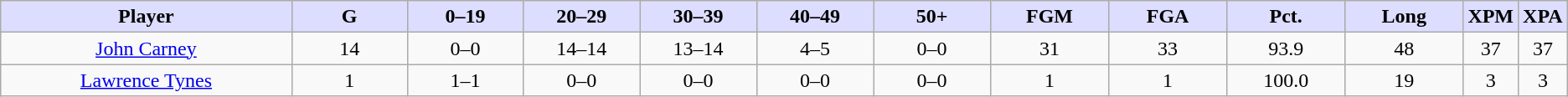<table class="wikitable">
<tr>
<th style="background:#ddf; width:20%;">Player</th>
<th style="background:#ddf; width:8%;">G</th>
<th style="background:#ddf; width:8%;">0–19</th>
<th style="background:#ddf; width:8%;">20–29</th>
<th style="background:#ddf; width:8%;">30–39</th>
<th style="background:#ddf; width:8%;">40–49</th>
<th style="background:#ddf; width:8%;">50+</th>
<th style="background:#ddf; width:8%;">FGM</th>
<th style="background:#ddf; width:8%;">FGA</th>
<th style="background:#ddf; width:8%;">Pct.</th>
<th style="background:#ddf; width:8%;">Long</th>
<th style="background:#ddf; width:8%;">XPM</th>
<th style="background:#ddf; width:8%;">XPA</th>
</tr>
<tr style="text-align:center;">
<td><a href='#'>John Carney</a></td>
<td>14</td>
<td>0–0</td>
<td>14–14</td>
<td>13–14</td>
<td>4–5</td>
<td>0–0</td>
<td>31</td>
<td>33</td>
<td>93.9</td>
<td>48</td>
<td>37</td>
<td>37</td>
</tr>
<tr style="text-align:center;">
<td><a href='#'>Lawrence Tynes</a></td>
<td>1</td>
<td>1–1</td>
<td>0–0</td>
<td>0–0</td>
<td>0–0</td>
<td>0–0</td>
<td>1</td>
<td>1</td>
<td>100.0</td>
<td>19</td>
<td>3</td>
<td>3</td>
</tr>
</table>
